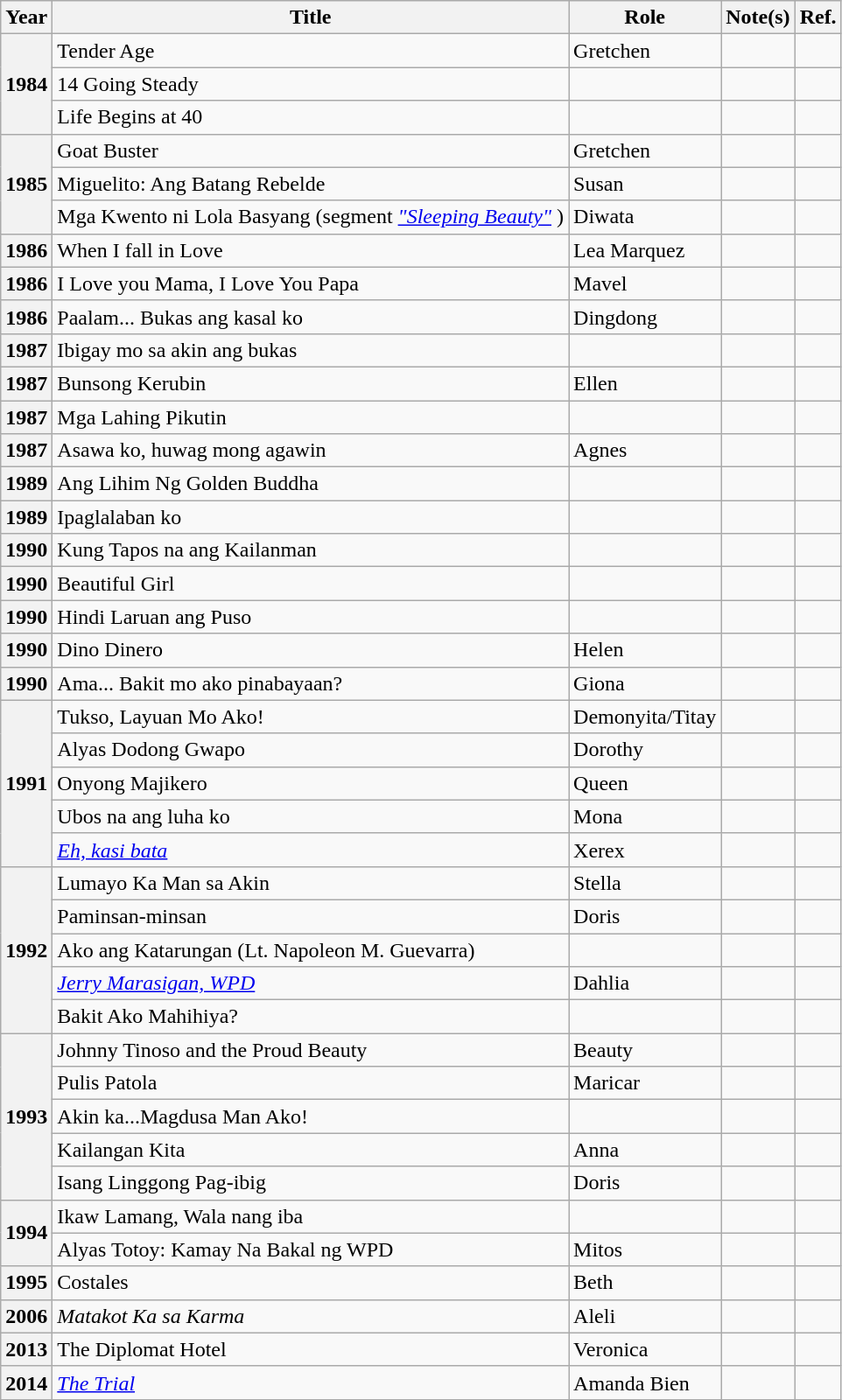<table class="wikitable plainrowheaders sortable">
<tr>
<th scope="col">Year</th>
<th scope="col">Title</th>
<th scope="col" class="unsortable">Role</th>
<th scope="col" class="unsortable">Note(s)</th>
<th>Ref.</th>
</tr>
<tr>
<th rowspan="3">1984</th>
<td>Tender Age</td>
<td>Gretchen</td>
<td></td>
<td></td>
</tr>
<tr>
<td>14 Going Steady</td>
<td></td>
<td></td>
<td></td>
</tr>
<tr>
<td>Life Begins at 40</td>
<td></td>
<td></td>
<td></td>
</tr>
<tr>
<th rowspan="3">1985</th>
<td>Goat Buster</td>
<td>Gretchen</td>
<td></td>
<td></td>
</tr>
<tr>
<td>Miguelito: Ang Batang Rebelde</td>
<td>Susan</td>
<td></td>
<td></td>
</tr>
<tr>
<td>Mga Kwento ni Lola Basyang (segment <em><a href='#'>"Sleeping Beauty"</a></em> )</td>
<td>Diwata</td>
<td></td>
<td></td>
</tr>
<tr>
<th>1986</th>
<td>When I fall in Love</td>
<td>Lea Marquez</td>
<td></td>
<td></td>
</tr>
<tr>
<th>1986</th>
<td>I Love you Mama, I Love You Papa</td>
<td>Mavel</td>
<td></td>
<td></td>
</tr>
<tr>
<th>1986</th>
<td>Paalam... Bukas ang kasal ko</td>
<td>Dingdong</td>
<td></td>
<td></td>
</tr>
<tr>
<th>1987</th>
<td>Ibigay mo sa akin ang bukas</td>
<td></td>
<td></td>
<td></td>
</tr>
<tr>
<th>1987</th>
<td>Bunsong Kerubin</td>
<td>Ellen</td>
<td></td>
<td></td>
</tr>
<tr>
<th>1987</th>
<td>Mga Lahing Pikutin</td>
<td></td>
<td></td>
<td></td>
</tr>
<tr>
<th>1987</th>
<td>Asawa ko, huwag mong agawin</td>
<td>Agnes</td>
<td></td>
<td></td>
</tr>
<tr>
<th>1989</th>
<td>Ang Lihim Ng Golden Buddha</td>
<td></td>
<td></td>
<td></td>
</tr>
<tr>
<th>1989</th>
<td>Ipaglalaban ko</td>
<td></td>
<td></td>
<td></td>
</tr>
<tr>
<th>1990</th>
<td>Kung Tapos na ang Kailanman</td>
<td></td>
<td></td>
<td></td>
</tr>
<tr>
<th>1990</th>
<td>Beautiful Girl</td>
<td></td>
<td></td>
<td></td>
</tr>
<tr>
<th>1990</th>
<td>Hindi Laruan ang Puso</td>
<td></td>
<td></td>
<td></td>
</tr>
<tr>
<th>1990</th>
<td>Dino Dinero</td>
<td>Helen</td>
<td></td>
<td></td>
</tr>
<tr>
<th>1990</th>
<td>Ama... Bakit mo ako pinabayaan?</td>
<td>Giona</td>
<td></td>
<td></td>
</tr>
<tr>
<th rowspan="5">1991</th>
<td>Tukso, Layuan Mo Ako!</td>
<td>Demonyita/Titay</td>
<td></td>
<td></td>
</tr>
<tr>
<td>Alyas Dodong Gwapo</td>
<td>Dorothy</td>
<td></td>
<td></td>
</tr>
<tr>
<td>Onyong Majikero</td>
<td>Queen</td>
<td></td>
<td></td>
</tr>
<tr>
<td>Ubos na ang luha ko</td>
<td>Mona</td>
<td></td>
<td></td>
</tr>
<tr>
<td><em><a href='#'>Eh, kasi bata</a></em></td>
<td>Xerex</td>
<td></td>
<td></td>
</tr>
<tr>
<th rowspan="5">1992</th>
<td>Lumayo Ka Man sa Akin</td>
<td>Stella</td>
<td></td>
<td></td>
</tr>
<tr>
<td>Paminsan-minsan</td>
<td>Doris</td>
<td></td>
<td></td>
</tr>
<tr>
<td>Ako ang Katarungan (Lt. Napoleon M. Guevarra)</td>
<td></td>
<td></td>
<td></td>
</tr>
<tr>
<td><em><a href='#'>Jerry Marasigan, WPD</a></em></td>
<td>Dahlia</td>
<td></td>
<td></td>
</tr>
<tr>
<td>Bakit Ako Mahihiya?</td>
<td></td>
<td></td>
<td></td>
</tr>
<tr>
<th rowspan="5">1993</th>
<td>Johnny Tinoso and the Proud Beauty</td>
<td>Beauty</td>
<td></td>
<td></td>
</tr>
<tr>
<td>Pulis Patola</td>
<td>Maricar</td>
<td></td>
<td></td>
</tr>
<tr>
<td>Akin ka...Magdusa Man Ako!</td>
<td></td>
<td></td>
<td></td>
</tr>
<tr>
<td>Kailangan Kita</td>
<td>Anna</td>
<td></td>
<td></td>
</tr>
<tr>
<td>Isang Linggong Pag-ibig</td>
<td>Doris</td>
<td></td>
<td></td>
</tr>
<tr>
<th rowspan="2">1994</th>
<td>Ikaw Lamang, Wala nang iba</td>
<td></td>
<td></td>
<td></td>
</tr>
<tr>
<td>Alyas Totoy: Kamay Na Bakal ng WPD</td>
<td>Mitos</td>
<td></td>
<td></td>
</tr>
<tr>
<th>1995</th>
<td>Costales</td>
<td>Beth</td>
<td></td>
<td></td>
</tr>
<tr>
<th>2006</th>
<td><em>Matakot Ka sa Karma</em></td>
<td>Aleli</td>
<td></td>
<td></td>
</tr>
<tr>
<th>2013</th>
<td>The Diplomat Hotel</td>
<td>Veronica</td>
<td></td>
<td></td>
</tr>
<tr>
<th>2014</th>
<td><em><a href='#'>The Trial</a></em></td>
<td>Amanda Bien</td>
<td></td>
<td></td>
</tr>
</table>
